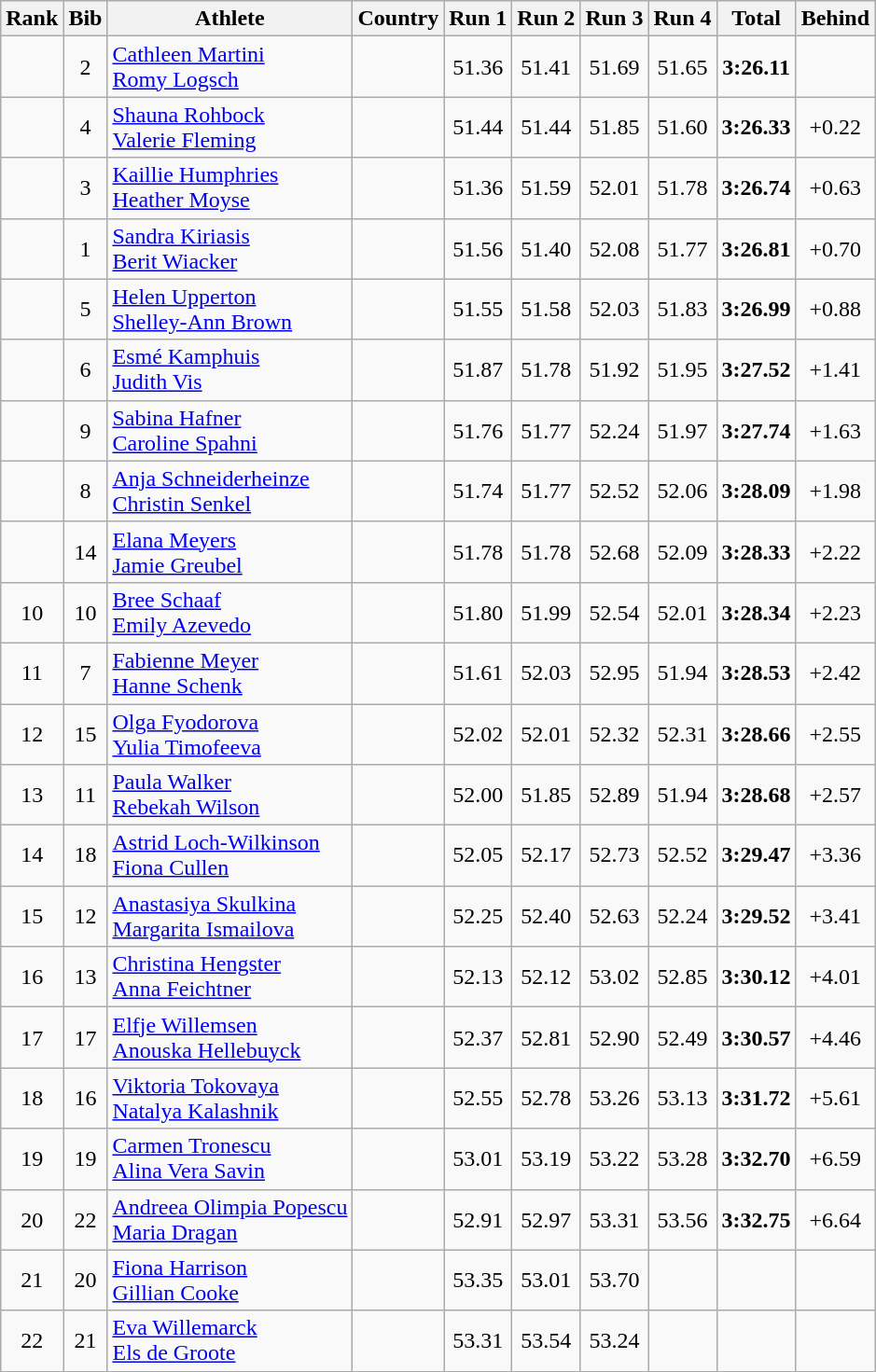<table class="wikitable sortable" style="text-align:center">
<tr bgcolor=efefef>
<th>Rank</th>
<th>Bib</th>
<th>Athlete</th>
<th>Country</th>
<th>Run 1</th>
<th>Run 2</th>
<th>Run 3</th>
<th>Run 4</th>
<th>Total</th>
<th>Behind</th>
</tr>
<tr>
<td></td>
<td>2</td>
<td align=left><a href='#'>Cathleen Martini</a><br><a href='#'>Romy Logsch</a></td>
<td align=left></td>
<td>51.36</td>
<td>51.41</td>
<td>51.69</td>
<td>51.65</td>
<td><strong>3:26.11</strong></td>
<td></td>
</tr>
<tr>
<td></td>
<td>4</td>
<td align=left><a href='#'>Shauna Rohbock</a><br><a href='#'>Valerie Fleming</a></td>
<td align=left></td>
<td>51.44</td>
<td>51.44</td>
<td>51.85</td>
<td>51.60</td>
<td><strong>3:26.33</strong></td>
<td>+0.22</td>
</tr>
<tr>
<td></td>
<td>3</td>
<td align=left><a href='#'>Kaillie Humphries</a><br><a href='#'>Heather Moyse</a></td>
<td align=left></td>
<td>51.36</td>
<td>51.59</td>
<td>52.01</td>
<td>51.78</td>
<td><strong>3:26.74</strong></td>
<td>+0.63</td>
</tr>
<tr>
<td></td>
<td>1</td>
<td align=left><a href='#'>Sandra Kiriasis</a><br><a href='#'>Berit Wiacker</a></td>
<td align=left></td>
<td>51.56</td>
<td>51.40</td>
<td>52.08</td>
<td>51.77</td>
<td><strong>3:26.81</strong></td>
<td>+0.70</td>
</tr>
<tr>
<td></td>
<td>5</td>
<td align=left><a href='#'>Helen Upperton</a><br><a href='#'>Shelley-Ann Brown</a></td>
<td align=left></td>
<td>51.55</td>
<td>51.58</td>
<td>52.03</td>
<td>51.83</td>
<td><strong>3:26.99</strong></td>
<td>+0.88</td>
</tr>
<tr>
<td></td>
<td>6</td>
<td align=left><a href='#'>Esmé Kamphuis</a><br><a href='#'>Judith Vis</a></td>
<td align=left></td>
<td>51.87</td>
<td>51.78</td>
<td>51.92</td>
<td>51.95</td>
<td><strong>3:27.52</strong></td>
<td>+1.41</td>
</tr>
<tr>
<td></td>
<td>9</td>
<td align=left><a href='#'>Sabina Hafner</a><br><a href='#'>Caroline Spahni</a></td>
<td align=left></td>
<td>51.76</td>
<td>51.77</td>
<td>52.24</td>
<td>51.97</td>
<td><strong>3:27.74</strong></td>
<td>+1.63</td>
</tr>
<tr>
<td></td>
<td>8</td>
<td align=left><a href='#'>Anja Schneiderheinze</a><br><a href='#'>Christin Senkel</a></td>
<td align=left></td>
<td>51.74</td>
<td>51.77</td>
<td>52.52</td>
<td>52.06</td>
<td><strong>3:28.09</strong></td>
<td>+1.98</td>
</tr>
<tr>
<td></td>
<td>14</td>
<td align=left><a href='#'>Elana Meyers</a><br><a href='#'>Jamie Greubel</a></td>
<td align=left></td>
<td>51.78</td>
<td>51.78</td>
<td>52.68</td>
<td>52.09</td>
<td><strong>3:28.33</strong></td>
<td>+2.22</td>
</tr>
<tr>
<td>10</td>
<td>10</td>
<td align=left><a href='#'>Bree Schaaf</a><br><a href='#'>Emily Azevedo</a></td>
<td align=left></td>
<td>51.80</td>
<td>51.99</td>
<td>52.54</td>
<td>52.01</td>
<td><strong>3:28.34</strong></td>
<td>+2.23</td>
</tr>
<tr>
<td>11</td>
<td>7</td>
<td align=left><a href='#'>Fabienne Meyer</a><br><a href='#'>Hanne Schenk</a></td>
<td align=left></td>
<td>51.61</td>
<td>52.03</td>
<td>52.95</td>
<td>51.94</td>
<td><strong>3:28.53</strong></td>
<td>+2.42</td>
</tr>
<tr>
<td>12</td>
<td>15</td>
<td align=left><a href='#'>Olga Fyodorova</a><br><a href='#'>Yulia Timofeeva</a></td>
<td align=left></td>
<td>52.02</td>
<td>52.01</td>
<td>52.32</td>
<td>52.31</td>
<td><strong>3:28.66</strong></td>
<td>+2.55</td>
</tr>
<tr>
<td>13</td>
<td>11</td>
<td align=left><a href='#'>Paula Walker</a><br><a href='#'>Rebekah Wilson</a></td>
<td align=left></td>
<td>52.00</td>
<td>51.85</td>
<td>52.89</td>
<td>51.94</td>
<td><strong>3:28.68</strong></td>
<td>+2.57</td>
</tr>
<tr>
<td>14</td>
<td>18</td>
<td align=left><a href='#'>Astrid Loch-Wilkinson</a><br><a href='#'>Fiona Cullen</a></td>
<td align=left></td>
<td>52.05</td>
<td>52.17</td>
<td>52.73</td>
<td>52.52</td>
<td><strong>3:29.47</strong></td>
<td>+3.36</td>
</tr>
<tr>
<td>15</td>
<td>12</td>
<td align=left><a href='#'>Anastasiya Skulkina</a><br><a href='#'>Margarita Ismailova</a></td>
<td align=left></td>
<td>52.25</td>
<td>52.40</td>
<td>52.63</td>
<td>52.24</td>
<td><strong>3:29.52</strong></td>
<td>+3.41</td>
</tr>
<tr>
<td>16</td>
<td>13</td>
<td align=left><a href='#'>Christina Hengster</a><br><a href='#'>Anna Feichtner</a></td>
<td align=left></td>
<td>52.13</td>
<td>52.12</td>
<td>53.02</td>
<td>52.85</td>
<td><strong>3:30.12</strong></td>
<td>+4.01</td>
</tr>
<tr>
<td>17</td>
<td>17</td>
<td align=left><a href='#'>Elfje Willemsen</a><br><a href='#'>Anouska Hellebuyck</a></td>
<td align=left></td>
<td>52.37</td>
<td>52.81</td>
<td>52.90</td>
<td>52.49</td>
<td><strong>3:30.57</strong></td>
<td>+4.46</td>
</tr>
<tr>
<td>18</td>
<td>16</td>
<td align=left><a href='#'>Viktoria Tokovaya</a><br><a href='#'>Natalya Kalashnik</a></td>
<td align=left></td>
<td>52.55</td>
<td>52.78</td>
<td>53.26</td>
<td>53.13</td>
<td><strong>3:31.72</strong></td>
<td>+5.61</td>
</tr>
<tr>
<td>19</td>
<td>19</td>
<td align=left><a href='#'>Carmen Tronescu</a><br><a href='#'>Alina Vera Savin</a></td>
<td align=left></td>
<td>53.01</td>
<td>53.19</td>
<td>53.22</td>
<td>53.28</td>
<td><strong>3:32.70</strong></td>
<td>+6.59</td>
</tr>
<tr>
<td>20</td>
<td>22</td>
<td align=left><a href='#'>Andreea Olimpia Popescu</a><br><a href='#'>Maria Dragan</a></td>
<td align=left></td>
<td>52.91</td>
<td>52.97</td>
<td>53.31</td>
<td>53.56</td>
<td><strong>3:32.75</strong></td>
<td>+6.64</td>
</tr>
<tr>
<td>21</td>
<td>20</td>
<td align=left><a href='#'>Fiona Harrison</a><br><a href='#'>Gillian Cooke</a></td>
<td align=left></td>
<td>53.35</td>
<td>53.01</td>
<td>53.70</td>
<td></td>
<td><strong></strong></td>
<td></td>
</tr>
<tr>
<td>22</td>
<td>21</td>
<td align=left><a href='#'>Eva Willemarck</a><br><a href='#'>Els de Groote</a></td>
<td align=left></td>
<td>53.31</td>
<td>53.54</td>
<td>53.24</td>
<td></td>
<td><strong></strong></td>
<td></td>
</tr>
</table>
